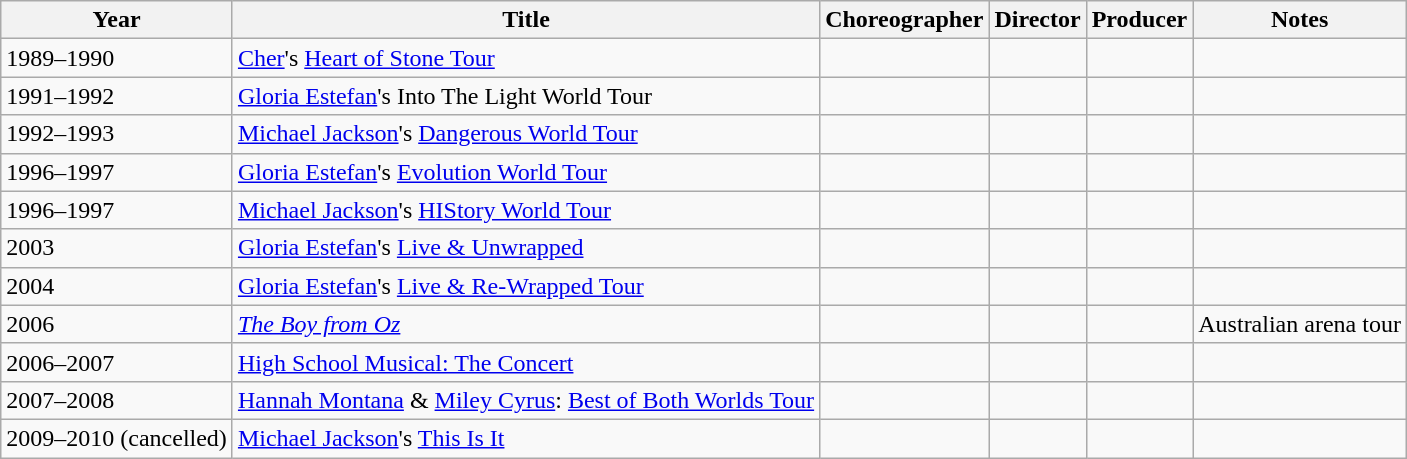<table class="wikitable sortable">
<tr>
<th>Year</th>
<th>Title</th>
<th>Choreographer</th>
<th>Director</th>
<th>Producer</th>
<th class="unsortable">Notes</th>
</tr>
<tr>
<td>1989–1990</td>
<td><a href='#'>Cher</a>'s <a href='#'>Heart of Stone Tour</a></td>
<td></td>
<td></td>
<td></td>
<td></td>
</tr>
<tr>
<td>1991–1992</td>
<td><a href='#'>Gloria Estefan</a>'s Into The Light World Tour</td>
<td></td>
<td></td>
<td></td>
<td></td>
</tr>
<tr>
<td>1992–1993</td>
<td><a href='#'>Michael Jackson</a>'s <a href='#'>Dangerous World Tour</a></td>
<td></td>
<td></td>
<td></td>
<td></td>
</tr>
<tr>
<td>1996–1997</td>
<td><a href='#'>Gloria Estefan</a>'s <a href='#'>Evolution World Tour</a></td>
<td></td>
<td></td>
<td></td>
<td></td>
</tr>
<tr>
<td>1996–1997</td>
<td><a href='#'>Michael Jackson</a>'s <a href='#'>HIStory World Tour</a></td>
<td></td>
<td></td>
<td></td>
<td></td>
</tr>
<tr>
<td>2003</td>
<td><a href='#'>Gloria Estefan</a>'s <a href='#'>Live & Unwrapped</a></td>
<td></td>
<td></td>
<td></td>
<td></td>
</tr>
<tr>
<td>2004</td>
<td><a href='#'>Gloria Estefan</a>'s <a href='#'>Live & Re-Wrapped Tour</a></td>
<td></td>
<td></td>
<td></td>
<td></td>
</tr>
<tr>
<td>2006</td>
<td><em><a href='#'>The Boy from Oz</a></em></td>
<td></td>
<td></td>
<td></td>
<td>Australian arena tour</td>
</tr>
<tr>
<td>2006–2007</td>
<td><a href='#'>High School Musical: The Concert</a></td>
<td></td>
<td></td>
<td></td>
<td></td>
</tr>
<tr>
<td>2007–2008</td>
<td><a href='#'>Hannah Montana</a> & <a href='#'>Miley Cyrus</a>: <a href='#'>Best of Both Worlds Tour</a></td>
<td></td>
<td></td>
<td></td>
<td></td>
</tr>
<tr>
<td>2009–2010 (cancelled)</td>
<td><a href='#'>Michael Jackson</a>'s <a href='#'>This Is It</a></td>
<td></td>
<td></td>
<td></td>
<td></td>
</tr>
</table>
